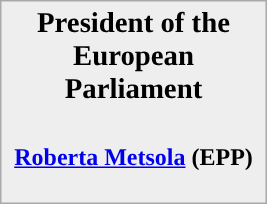<table style="background: #EEEEEE; border: 1px solid darkgray;%" align=right>
<tr>
<td colspan=9 align="center" style="background-color:#EEEEEE; width:160px;"><strong><big>President of the<br>European Parliament</big></strong></td>
</tr>
<tr>
<td colspan=3 align="center" style="background-color:#EEEEEE"></td>
</tr>
<tr style="height: 1em;">
<td style="width:1px; background-color:#EEEEEE;"></td>
<td style="width:160px; background-color:"></td>
<td style="width:1px; background-color:#EEEEEE;"></td>
</tr>
<tr>
<td colspan=3 align="center" style="background-color:#EEEEEE"><strong><a href='#'>Roberta Metsola</a> (EPP)</strong><br><br></td>
</tr>
</table>
